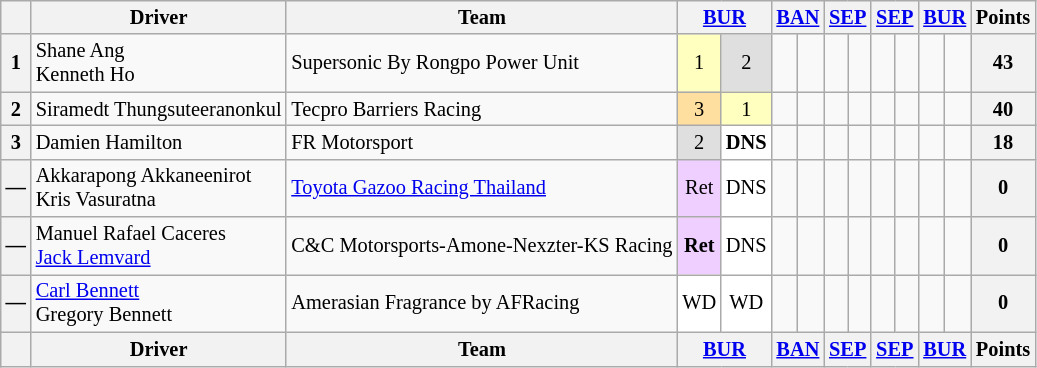<table class="wikitable" style="font-size: 85%; text-align:center;">
<tr>
<th></th>
<th>Driver</th>
<th>Team</th>
<th colspan="2"><a href='#'>BUR</a><br></th>
<th colspan="2"><a href='#'>BAN</a><br></th>
<th colspan="2"><a href='#'>SEP</a><br></th>
<th colspan="2"><a href='#'>SEP</a><br></th>
<th colspan="2"><a href='#'>BUR</a><br></th>
<th>Points</th>
</tr>
<tr>
<th>1</th>
<td align="left"> Shane Ang<br> Kenneth Ho</td>
<td align="left"> Supersonic By Rongpo Power Unit</td>
<td style="background:#FFFFBF;">1</td>
<td style="background:#DFDFDF;">2</td>
<td></td>
<td></td>
<td></td>
<td></td>
<td></td>
<td></td>
<td></td>
<td></td>
<th>43</th>
</tr>
<tr>
<th>2</th>
<td align="left"> Siramedt Thungsuteeranonkul</td>
<td align="left"> Tecpro Barriers Racing</td>
<td style="background:#FFDF9F;">3</td>
<td style="background:#FFFFBF;">1</td>
<td></td>
<td></td>
<td></td>
<td></td>
<td></td>
<td></td>
<td></td>
<td></td>
<th>40</th>
</tr>
<tr>
<th>3</th>
<td align="left"> Damien Hamilton</td>
<td align="left"> FR Motorsport</td>
<td style="background:#DFDFDF;">2</td>
<td style="background:#FFFFFF;"><strong>DNS</strong></td>
<td></td>
<td></td>
<td></td>
<td></td>
<td></td>
<td></td>
<td></td>
<td></td>
<th>18</th>
</tr>
<tr>
<th>—</th>
<td align="left"> Akkarapong Akkaneenirot<br> Kris Vasuratna</td>
<td align="left"> <a href='#'>Toyota Gazoo Racing Thailand</a></td>
<td style="background:#EFCFFF;">Ret</td>
<td style="background:#FFFFFF;">DNS</td>
<td></td>
<td></td>
<td></td>
<td></td>
<td></td>
<td></td>
<td></td>
<td></td>
<th>0</th>
</tr>
<tr>
<th>—</th>
<td align="left"> Manuel Rafael Caceres<br> <a href='#'>Jack Lemvard</a></td>
<td align="left"> C&C Motorsports-Amone-Nexzter-KS Racing</td>
<td style="background:#EFCFFF;"><strong>Ret</strong></td>
<td style="background:#FFFFFF;">DNS</td>
<td></td>
<td></td>
<td></td>
<td></td>
<td></td>
<td></td>
<td></td>
<td></td>
<th>0</th>
</tr>
<tr>
<th>—</th>
<td align="left"> <a href='#'>Carl Bennett</a><br> Gregory Bennett</td>
<td align="left"> Amerasian Fragrance by AFRacing</td>
<td style="background:#FFFFFF;">WD</td>
<td style="background:#FFFFFF;">WD</td>
<td></td>
<td></td>
<td></td>
<td></td>
<td></td>
<td></td>
<td></td>
<td></td>
<th>0</th>
</tr>
<tr>
<th></th>
<th>Driver</th>
<th>Team</th>
<th colspan="2"><a href='#'>BUR</a><br></th>
<th colspan="2"><a href='#'>BAN</a><br></th>
<th colspan="2"><a href='#'>SEP</a><br></th>
<th colspan="2"><a href='#'>SEP</a><br></th>
<th colspan="2"><a href='#'>BUR</a><br></th>
<th>Points</th>
</tr>
</table>
